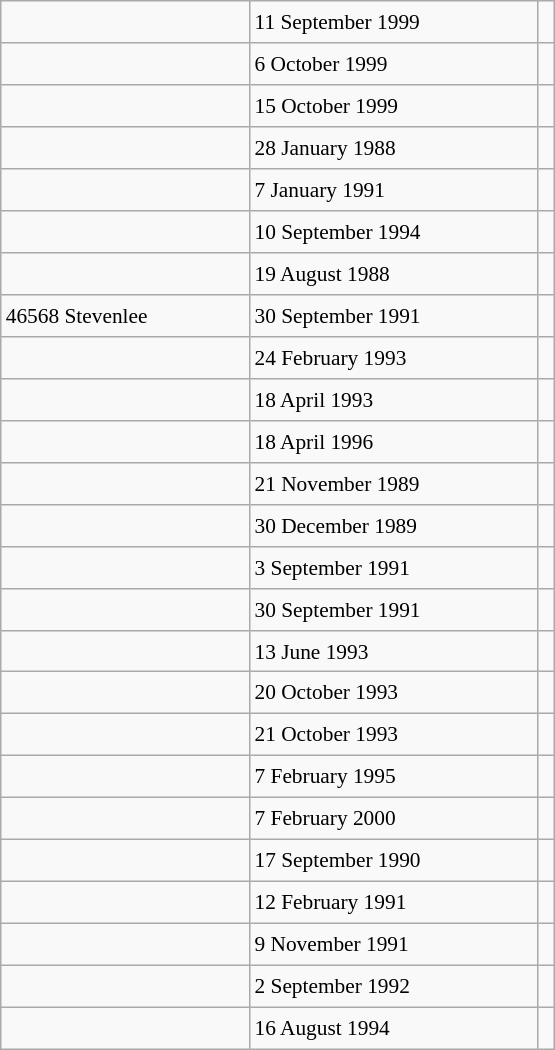<table class="wikitable" style="font-size: 89%; float: left; width: 26em; margin-right: 1em; height: 700px">
<tr>
<td></td>
<td>11 September 1999</td>
<td></td>
</tr>
<tr>
<td></td>
<td>6 October 1999</td>
<td></td>
</tr>
<tr>
<td></td>
<td>15 October 1999</td>
<td></td>
</tr>
<tr>
<td></td>
<td>28 January 1988</td>
<td></td>
</tr>
<tr>
<td></td>
<td>7 January 1991</td>
<td></td>
</tr>
<tr>
<td></td>
<td>10 September 1994</td>
<td></td>
</tr>
<tr>
<td></td>
<td>19 August 1988</td>
<td></td>
</tr>
<tr>
<td>46568 Stevenlee</td>
<td>30 September 1991</td>
<td></td>
</tr>
<tr>
<td></td>
<td>24 February 1993</td>
<td></td>
</tr>
<tr>
<td></td>
<td>18 April 1993</td>
<td></td>
</tr>
<tr>
<td></td>
<td>18 April 1996</td>
<td></td>
</tr>
<tr>
<td></td>
<td>21 November 1989</td>
<td></td>
</tr>
<tr>
<td></td>
<td>30 December 1989</td>
<td></td>
</tr>
<tr>
<td></td>
<td>3 September 1991</td>
<td></td>
</tr>
<tr>
<td></td>
<td>30 September 1991</td>
<td></td>
</tr>
<tr>
<td></td>
<td>13 June 1993</td>
<td></td>
</tr>
<tr>
<td></td>
<td>20 October 1993</td>
<td></td>
</tr>
<tr>
<td></td>
<td>21 October 1993</td>
<td></td>
</tr>
<tr>
<td></td>
<td>7 February 1995</td>
<td></td>
</tr>
<tr>
<td></td>
<td>7 February 2000</td>
<td></td>
</tr>
<tr>
<td></td>
<td>17 September 1990</td>
<td></td>
</tr>
<tr>
<td></td>
<td>12 February 1991</td>
<td></td>
</tr>
<tr>
<td></td>
<td>9 November 1991</td>
<td></td>
</tr>
<tr>
<td></td>
<td>2 September 1992</td>
<td></td>
</tr>
<tr>
<td></td>
<td>16 August 1994</td>
<td></td>
</tr>
</table>
